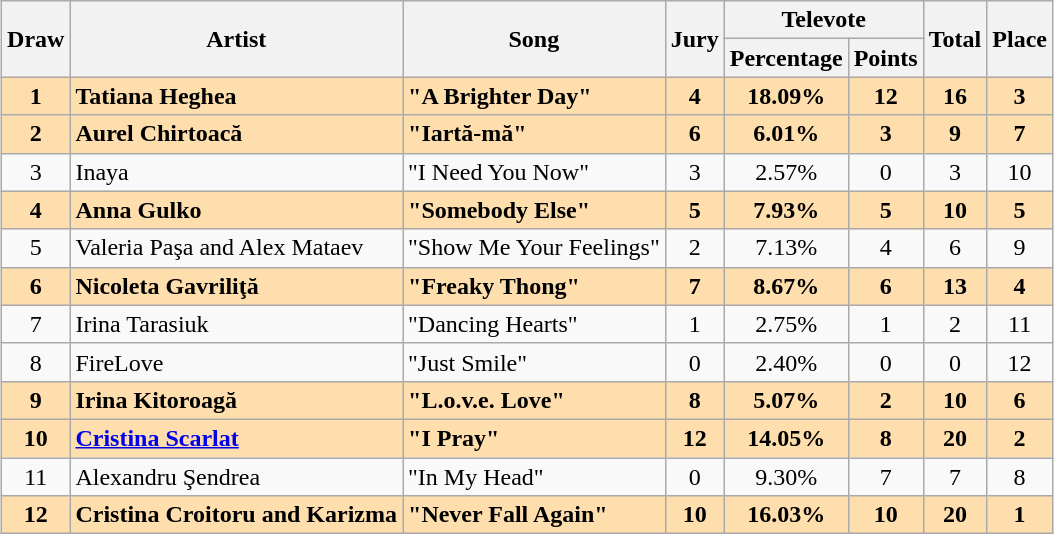<table class="sortable wikitable" style="margin: 1em auto 1em auto; text-align:center">
<tr>
<th rowspan="2">Draw</th>
<th rowspan="2">Artist</th>
<th rowspan="2">Song</th>
<th rowspan="2">Jury</th>
<th colspan="2">Televote</th>
<th rowspan="2">Total</th>
<th rowspan="2">Place</th>
</tr>
<tr>
<th>Percentage</th>
<th>Points</th>
</tr>
<tr style="font-weight:bold; background:#FFDEAD;">
<td>1</td>
<td align="left">Tatiana Heghea</td>
<td align="left">"A Brighter Day"</td>
<td>4</td>
<td>18.09%</td>
<td>12</td>
<td>16</td>
<td>3</td>
</tr>
<tr style="font-weight:bold; background:#FFDEAD;">
<td>2</td>
<td align="left">Aurel Chirtoacă</td>
<td align="left">"Iartă-mă"</td>
<td>6</td>
<td>6.01%</td>
<td>3</td>
<td>9</td>
<td>7</td>
</tr>
<tr>
<td>3</td>
<td align="left">Inaya</td>
<td align="left">"I Need You Now"</td>
<td>3</td>
<td>2.57%</td>
<td>0</td>
<td>3</td>
<td>10</td>
</tr>
<tr style="font-weight:bold; background:#FFDEAD;">
<td>4</td>
<td align="left">Anna Gulko</td>
<td align="left">"Somebody Else"</td>
<td>5</td>
<td>7.93%</td>
<td>5</td>
<td>10</td>
<td>5</td>
</tr>
<tr>
<td>5</td>
<td align="left">Valeria Paşa and Alex Mataev</td>
<td align="left">"Show Me Your Feelings"</td>
<td>2</td>
<td>7.13%</td>
<td>4</td>
<td>6</td>
<td>9</td>
</tr>
<tr style="font-weight:bold; background:#FFDEAD;">
<td>6</td>
<td align="left">Nicoleta Gavriliţă</td>
<td align="left">"Freaky Thong"</td>
<td>7</td>
<td>8.67%</td>
<td>6</td>
<td>13</td>
<td>4</td>
</tr>
<tr>
<td>7</td>
<td align="left">Irina Tarasiuk</td>
<td align="left">"Dancing Hearts"</td>
<td>1</td>
<td>2.75%</td>
<td>1</td>
<td>2</td>
<td>11</td>
</tr>
<tr>
<td>8</td>
<td align="left">FireLove</td>
<td align="left">"Just Smile"</td>
<td>0</td>
<td>2.40%</td>
<td>0</td>
<td>0</td>
<td>12</td>
</tr>
<tr style="font-weight:bold; background:#FFDEAD;">
<td>9</td>
<td align="left">Irina Kitoroagă</td>
<td align="left">"L.o.v.e. Love"</td>
<td>8</td>
<td>5.07%</td>
<td>2</td>
<td>10</td>
<td>6</td>
</tr>
<tr style="font-weight:bold; background:#FFDEAD;">
<td>10</td>
<td align="left"><a href='#'>Cristina Scarlat</a></td>
<td align="left">"I Pray"</td>
<td>12</td>
<td>14.05%</td>
<td>8</td>
<td>20</td>
<td>2</td>
</tr>
<tr>
<td>11</td>
<td align="left">Alexandru Şendrea</td>
<td align="left">"In My Head"</td>
<td>0</td>
<td>9.30%</td>
<td>7</td>
<td>7</td>
<td>8</td>
</tr>
<tr style="font-weight:bold; background:#FFDEAD;">
<td>12</td>
<td align="left">Cristina Croitoru and Karizma</td>
<td align="left">"Never Fall Again"</td>
<td>10</td>
<td>16.03%</td>
<td>10</td>
<td>20</td>
<td>1</td>
</tr>
</table>
